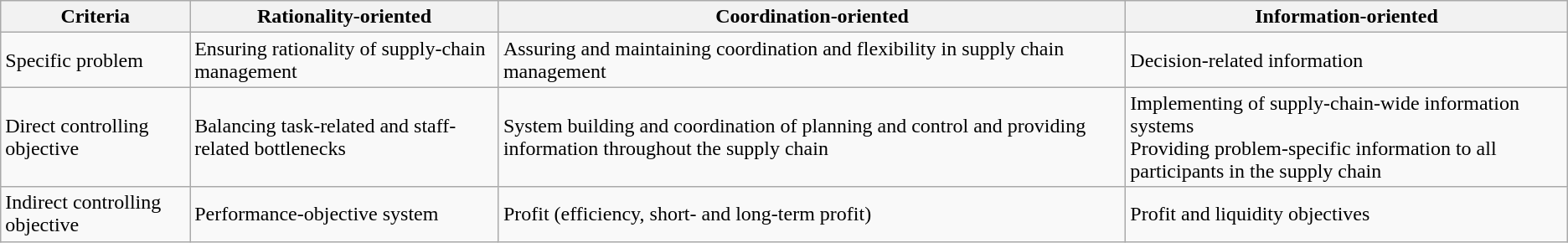<table class="wikitable">
<tr>
<th>Criteria</th>
<th>Rationality-oriented</th>
<th>Coordination-oriented</th>
<th>Information-oriented</th>
</tr>
<tr>
<td>Specific problem</td>
<td>Ensuring rationality of supply-chain management</td>
<td>Assuring and maintaining coordination and flexibility in supply chain management</td>
<td>Decision-related information</td>
</tr>
<tr>
<td>Direct controlling objective</td>
<td>Balancing task-related and staff-related bottlenecks</td>
<td>System building and coordination of planning and control and providing information throughout the supply chain</td>
<td>Implementing of supply-chain-wide information systems<br>Providing problem-specific information to all participants in the supply chain</td>
</tr>
<tr>
<td>Indirect controlling objective</td>
<td>Performance-objective system</td>
<td>Profit (efficiency, short- and long-term profit)</td>
<td>Profit and liquidity objectives</td>
</tr>
</table>
